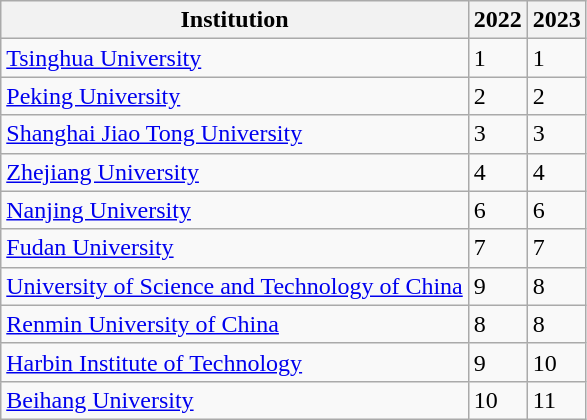<table class="sortable wikitable" border="1">
<tr>
<th>Institution</th>
<th>2022</th>
<th>2023</th>
</tr>
<tr>
<td><a href='#'>Tsinghua University</a></td>
<td>1</td>
<td>1</td>
</tr>
<tr>
<td><a href='#'>Peking University</a></td>
<td>2</td>
<td>2</td>
</tr>
<tr>
<td><a href='#'>Shanghai Jiao Tong University</a></td>
<td>3</td>
<td>3</td>
</tr>
<tr>
<td><a href='#'>Zhejiang University</a></td>
<td>4</td>
<td>4</td>
</tr>
<tr>
<td><a href='#'>Nanjing University</a></td>
<td>6</td>
<td>6</td>
</tr>
<tr>
<td><a href='#'>Fudan University</a></td>
<td>7</td>
<td>7</td>
</tr>
<tr>
<td><a href='#'>University of Science and Technology of China</a></td>
<td>9</td>
<td>8</td>
</tr>
<tr>
<td><a href='#'>Renmin University of China</a></td>
<td>8</td>
<td>8</td>
</tr>
<tr>
<td><a href='#'>Harbin Institute of Technology</a></td>
<td>9</td>
<td>10</td>
</tr>
<tr>
<td><a href='#'>Beihang University</a></td>
<td>10</td>
<td>11</td>
</tr>
</table>
